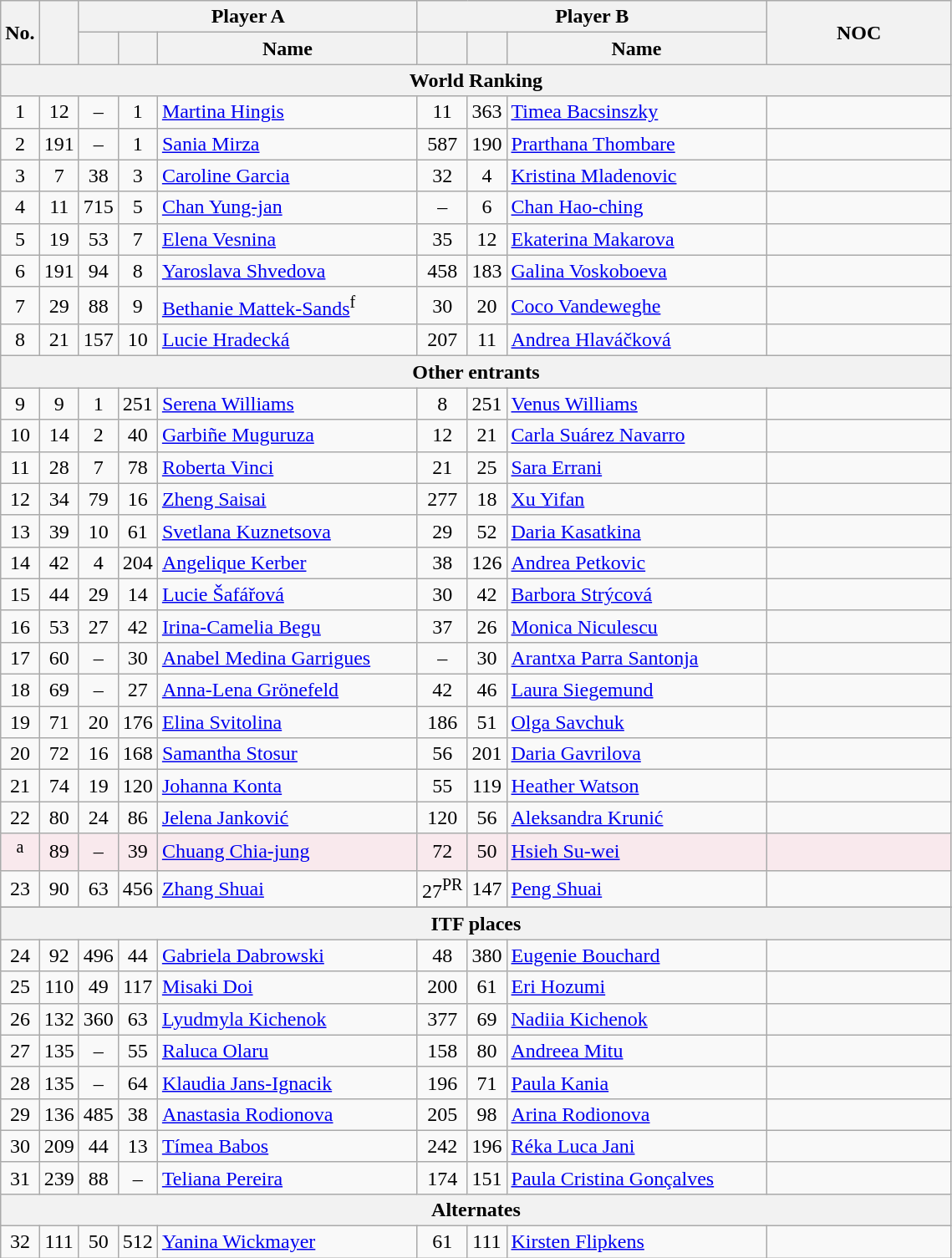<table class="wikitable">
<tr>
<th width=20 rowspan="2">No.</th>
<th width=20 rowspan="2"></th>
<th width=240 colspan="3">Player A</th>
<th width=240 colspan="3">Player B</th>
<th width=140 rowspan="2">NOC</th>
</tr>
<tr>
<th width=20></th>
<th width=20></th>
<th width=200>Name</th>
<th width=20></th>
<th width=20></th>
<th width=200>Name</th>
</tr>
<tr>
<th colspan="9">World Ranking</th>
</tr>
<tr align=center>
<td>1</td>
<td>12</td>
<td>–</td>
<td>1</td>
<td align="left"><a href='#'>Martina Hingis</a></td>
<td>11</td>
<td>363</td>
<td align="left"><a href='#'>Timea Bacsinszky</a></td>
<td align="left"></td>
</tr>
<tr align=center>
<td>2</td>
<td>191</td>
<td>–</td>
<td>1</td>
<td align=left><a href='#'>Sania Mirza</a></td>
<td>587</td>
<td>190</td>
<td align=left><a href='#'>Prarthana Thombare</a></td>
<td align=left></td>
</tr>
<tr align=center>
<td>3</td>
<td>7</td>
<td>38</td>
<td>3</td>
<td align="left"><a href='#'>Caroline Garcia</a></td>
<td>32</td>
<td>4</td>
<td align=left><a href='#'>Kristina Mladenovic</a></td>
<td align="left"></td>
</tr>
<tr align="center">
<td>4</td>
<td>11</td>
<td>715</td>
<td>5</td>
<td align="left"><a href='#'>Chan Yung-jan</a></td>
<td>–</td>
<td>6</td>
<td align="left"><a href='#'>Chan Hao-ching</a></td>
<td align="left"></td>
</tr>
<tr align="center">
<td>5</td>
<td>19</td>
<td>53</td>
<td>7</td>
<td align="left"><a href='#'>Elena Vesnina</a></td>
<td>35</td>
<td>12</td>
<td align="left"><a href='#'>Ekaterina Makarova</a></td>
<td align="left"></td>
</tr>
<tr align="center">
<td>6</td>
<td>191</td>
<td>94</td>
<td>8</td>
<td align="left"><a href='#'>Yaroslava Shvedova</a></td>
<td>458</td>
<td>183</td>
<td align="left"><a href='#'>Galina Voskoboeva</a></td>
<td align="left"></td>
</tr>
<tr align=center>
<td>7</td>
<td>29</td>
<td>88</td>
<td>9</td>
<td align=left><a href='#'>Bethanie Mattek-Sands</a><sup>f</sup></td>
<td>30</td>
<td>20</td>
<td align=left><a href='#'>Coco Vandeweghe</a></td>
<td align=left></td>
</tr>
<tr align="center">
<td>8</td>
<td>21</td>
<td>157</td>
<td>10</td>
<td align="left"><a href='#'>Lucie Hradecká</a></td>
<td>207</td>
<td>11</td>
<td align="left"><a href='#'>Andrea Hlaváčková</a></td>
<td align="left"></td>
</tr>
<tr>
<th colspan="9">Other entrants</th>
</tr>
<tr align=center>
<td>9</td>
<td>9</td>
<td>1</td>
<td>251</td>
<td align=left><a href='#'>Serena Williams</a></td>
<td>8</td>
<td>251</td>
<td align=left><a href='#'>Venus Williams</a></td>
<td align=left></td>
</tr>
<tr align=center>
<td>10</td>
<td>14</td>
<td>2</td>
<td>40</td>
<td align=left><a href='#'>Garbiñe Muguruza</a></td>
<td>12</td>
<td>21</td>
<td align=left><a href='#'>Carla Suárez Navarro</a></td>
<td align=left></td>
</tr>
<tr align=center>
<td>11</td>
<td>28</td>
<td>7</td>
<td>78</td>
<td align=left><a href='#'>Roberta Vinci</a></td>
<td>21</td>
<td>25</td>
<td align=left><a href='#'>Sara Errani</a></td>
<td align=left></td>
</tr>
<tr align=center>
<td>12</td>
<td>34</td>
<td>79</td>
<td>16</td>
<td align=left><a href='#'>Zheng Saisai</a></td>
<td>277</td>
<td>18</td>
<td align=left><a href='#'>Xu Yifan</a></td>
<td align=left></td>
</tr>
<tr align=center>
<td>13</td>
<td>39</td>
<td>10</td>
<td>61</td>
<td align=left><a href='#'>Svetlana Kuznetsova</a></td>
<td>29</td>
<td>52</td>
<td align=left><a href='#'>Daria Kasatkina</a></td>
<td align=left></td>
</tr>
<tr align=center>
<td>14</td>
<td>42</td>
<td>4</td>
<td>204</td>
<td align=left><a href='#'>Angelique Kerber</a></td>
<td>38</td>
<td>126</td>
<td align=left><a href='#'>Andrea Petkovic</a></td>
<td align=left></td>
</tr>
<tr align=center>
<td>15</td>
<td>44</td>
<td>29</td>
<td>14</td>
<td align=left><a href='#'>Lucie Šafářová</a></td>
<td>30</td>
<td>42</td>
<td align=left><a href='#'>Barbora Strýcová</a></td>
<td align=left></td>
</tr>
<tr align=center>
<td>16</td>
<td>53</td>
<td>27</td>
<td>42</td>
<td align=left><a href='#'>Irina-Camelia Begu</a></td>
<td>37</td>
<td>26</td>
<td align=left><a href='#'>Monica Niculescu</a></td>
<td align=left></td>
</tr>
<tr align=center>
<td>17</td>
<td>60</td>
<td>–</td>
<td>30</td>
<td align=left><a href='#'>Anabel Medina Garrigues</a></td>
<td>–</td>
<td>30</td>
<td align=left><a href='#'>Arantxa Parra Santonja</a></td>
<td align=left></td>
</tr>
<tr align=center>
<td>18</td>
<td>69</td>
<td>–</td>
<td>27</td>
<td align=left><a href='#'>Anna-Lena Grönefeld</a></td>
<td>42</td>
<td>46</td>
<td align=left><a href='#'>Laura Siegemund</a></td>
<td align=left></td>
</tr>
<tr align=center>
<td>19</td>
<td>71</td>
<td>20</td>
<td>176</td>
<td align=left><a href='#'>Elina Svitolina</a></td>
<td>186</td>
<td>51</td>
<td align=left><a href='#'>Olga Savchuk</a></td>
<td align=left></td>
</tr>
<tr align=center>
<td>20</td>
<td>72</td>
<td>16</td>
<td>168</td>
<td align=left><a href='#'>Samantha Stosur</a></td>
<td>56</td>
<td>201</td>
<td align=left><a href='#'>Daria Gavrilova</a></td>
<td align=left></td>
</tr>
<tr align=center>
<td>21</td>
<td>74</td>
<td>19</td>
<td>120</td>
<td align=left><a href='#'>Johanna Konta</a></td>
<td>55</td>
<td>119</td>
<td align=left><a href='#'>Heather Watson</a></td>
<td align=left></td>
</tr>
<tr align=center>
<td>22</td>
<td>80</td>
<td>24</td>
<td>86</td>
<td align=left><a href='#'>Jelena Janković</a></td>
<td>120</td>
<td>56</td>
<td align=left><a href='#'>Aleksandra Krunić</a></td>
<td align=left></td>
</tr>
<tr align="center" bgcolor=#F9E9ED>
<td><sup>a</sup></td>
<td>89</td>
<td>–</td>
<td>39</td>
<td align=left><a href='#'>Chuang Chia-jung</a></td>
<td>72</td>
<td>50</td>
<td align=left><a href='#'>Hsieh Su-wei</a></td>
<td align=left></td>
</tr>
<tr align="center">
<td>23</td>
<td>90</td>
<td>63</td>
<td>456</td>
<td align="left"><a href='#'>Zhang Shuai</a></td>
<td>27<sup>PR</sup></td>
<td>147</td>
<td align="left"><a href='#'>Peng Shuai</a></td>
<td align="left"></td>
</tr>
<tr align="center">
</tr>
<tr>
<th colspan="9">ITF places</th>
</tr>
<tr align=center>
<td>24</td>
<td>92</td>
<td>496</td>
<td>44</td>
<td align=left><a href='#'>Gabriela Dabrowski</a></td>
<td>48</td>
<td>380</td>
<td align=left><a href='#'>Eugenie Bouchard</a></td>
<td align=left></td>
</tr>
<tr align=center>
<td>25</td>
<td>110</td>
<td>49</td>
<td>117</td>
<td align=left><a href='#'>Misaki Doi</a></td>
<td>200</td>
<td>61</td>
<td align=left><a href='#'>Eri Hozumi</a></td>
<td align=left></td>
</tr>
<tr align=center>
<td>26</td>
<td>132</td>
<td>360</td>
<td>63</td>
<td align=left><a href='#'>Lyudmyla Kichenok</a></td>
<td>377</td>
<td>69</td>
<td align=left><a href='#'>Nadiia Kichenok</a></td>
<td align=left></td>
</tr>
<tr align=center>
<td>27</td>
<td>135</td>
<td>–</td>
<td>55</td>
<td align=left><a href='#'>Raluca Olaru</a></td>
<td>158</td>
<td>80</td>
<td align=left><a href='#'>Andreea Mitu</a></td>
<td align=left></td>
</tr>
<tr align=center>
<td>28</td>
<td>135</td>
<td>–</td>
<td>64</td>
<td align=left><a href='#'>Klaudia Jans-Ignacik</a></td>
<td>196</td>
<td>71</td>
<td align=left><a href='#'>Paula Kania</a></td>
<td align=left></td>
</tr>
<tr align=center>
<td>29</td>
<td>136</td>
<td>485</td>
<td>38</td>
<td align=left><a href='#'>Anastasia Rodionova</a></td>
<td>205</td>
<td>98</td>
<td align=left><a href='#'>Arina Rodionova</a></td>
<td align=left></td>
</tr>
<tr align=center>
<td>30</td>
<td>209</td>
<td>44</td>
<td>13</td>
<td align=left><a href='#'>Tímea Babos</a></td>
<td>242</td>
<td>196</td>
<td align=left><a href='#'>Réka Luca Jani</a></td>
<td align=left></td>
</tr>
<tr align=center>
<td>31</td>
<td>239</td>
<td>88</td>
<td>–</td>
<td align=left><a href='#'>Teliana Pereira</a></td>
<td>174</td>
<td>151</td>
<td align=left><a href='#'>Paula Cristina Gonçalves</a></td>
<td align=left></td>
</tr>
<tr>
<th colspan="9">Alternates</th>
</tr>
<tr align="center">
<td>32</td>
<td>111</td>
<td>50</td>
<td>512</td>
<td align="left"><a href='#'>Yanina Wickmayer</a></td>
<td>61</td>
<td>111</td>
<td align="left"><a href='#'>Kirsten Flipkens</a></td>
<td align="left"></td>
</tr>
</table>
